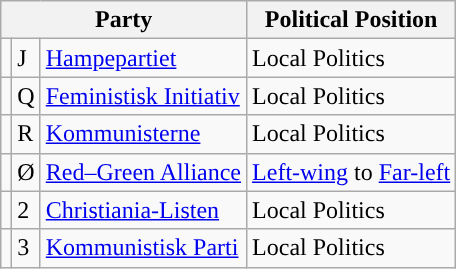<table class="wikitable mw-collapsible mw-collapsed">
<tr>
<th colspan="3">Party</th>
<th>Political Position</th>
</tr>
<tr>
<td></td>
<td>J</td>
<td><a href='#'>Hampepartiet</a></td>
<td>Local Politics</td>
</tr>
<tr>
<td></td>
<td>Q</td>
<td><a href='#'>Feministisk Initiativ</a></td>
<td>Local Politics</td>
</tr>
<tr>
<td></td>
<td>R</td>
<td><a href='#'>Kommunisterne</a></td>
<td>Local Politics</td>
</tr>
<tr>
<td></td>
<td>Ø</td>
<td><a href='#'>Red–Green Alliance</a></td>
<td><a href='#'>Left-wing</a> to <a href='#'>Far-left</a></td>
</tr>
<tr>
<td></td>
<td>2</td>
<td><a href='#'>Christiania-Listen</a></td>
<td>Local Politics</td>
</tr>
<tr>
<td></td>
<td>3</td>
<td><a href='#'>Kommunistisk Parti</a></td>
<td>Local Politics</td>
</tr>
</table>
